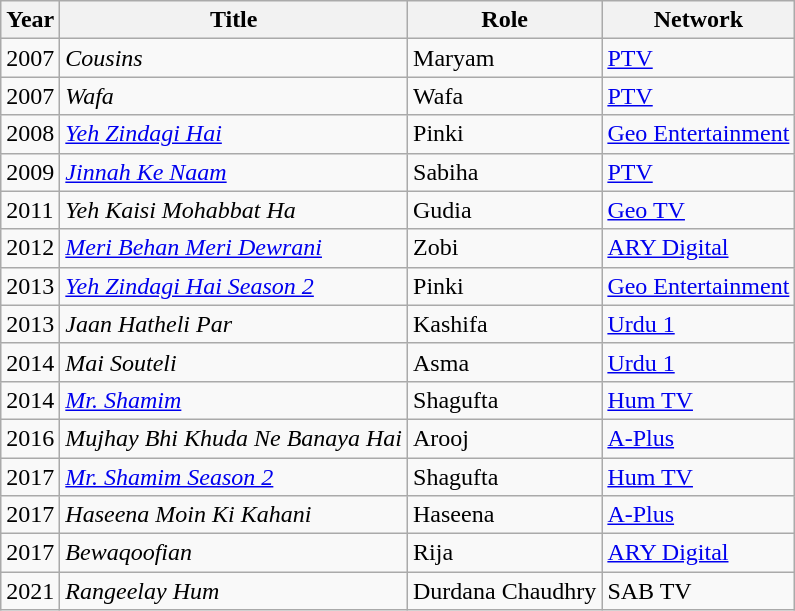<table class="wikitable sortable plainrowheaders">
<tr style="text-align:center;">
<th scope="col">Year</th>
<th scope="col">Title</th>
<th scope="col">Role</th>
<th scope="col">Network</th>
</tr>
<tr>
<td>2007</td>
<td><em>Cousins</em></td>
<td>Maryam</td>
<td><a href='#'>PTV</a></td>
</tr>
<tr>
<td>2007</td>
<td><em>Wafa</em></td>
<td>Wafa</td>
<td><a href='#'>PTV</a></td>
</tr>
<tr>
<td>2008</td>
<td><em><a href='#'>Yeh Zindagi Hai</a></em></td>
<td>Pinki</td>
<td><a href='#'>Geo Entertainment</a></td>
</tr>
<tr>
<td>2009</td>
<td><em><a href='#'>Jinnah Ke Naam</a></em></td>
<td>Sabiha</td>
<td><a href='#'>PTV</a></td>
</tr>
<tr>
<td>2011</td>
<td><em>Yeh Kaisi Mohabbat Ha</em></td>
<td>Gudia</td>
<td><a href='#'>Geo TV</a></td>
</tr>
<tr>
<td>2012</td>
<td><em><a href='#'>Meri Behan Meri Dewrani</a></em></td>
<td>Zobi</td>
<td><a href='#'>ARY Digital</a></td>
</tr>
<tr>
<td>2013</td>
<td><em><a href='#'>Yeh Zindagi Hai Season 2</a></em></td>
<td>Pinki</td>
<td><a href='#'>Geo Entertainment</a></td>
</tr>
<tr>
<td>2013</td>
<td><em>Jaan Hatheli Par</em></td>
<td>Kashifa</td>
<td><a href='#'>Urdu 1</a></td>
</tr>
<tr>
<td>2014</td>
<td><em>Mai Souteli</em></td>
<td>Asma</td>
<td><a href='#'>Urdu 1</a></td>
</tr>
<tr>
<td>2014</td>
<td><em><a href='#'>Mr. Shamim</a></em></td>
<td>Shagufta</td>
<td><a href='#'>Hum TV</a></td>
</tr>
<tr>
<td>2016</td>
<td><em>Mujhay Bhi Khuda Ne Banaya Hai</em></td>
<td>Arooj</td>
<td><a href='#'>A-Plus</a></td>
</tr>
<tr>
<td>2017</td>
<td><em><a href='#'>Mr. Shamim Season 2</a></em></td>
<td>Shagufta</td>
<td><a href='#'>Hum TV</a></td>
</tr>
<tr>
<td>2017</td>
<td><em>Haseena Moin Ki Kahani</em></td>
<td>Haseena</td>
<td><a href='#'>A-Plus</a></td>
</tr>
<tr>
<td>2017</td>
<td><em>Bewaqoofian</em></td>
<td>Rija</td>
<td><a href='#'>ARY Digital</a></td>
</tr>
<tr>
<td>2021</td>
<td><em>Rangeelay Hum</em></td>
<td>Durdana Chaudhry</td>
<td>SAB TV</td>
</tr>
</table>
